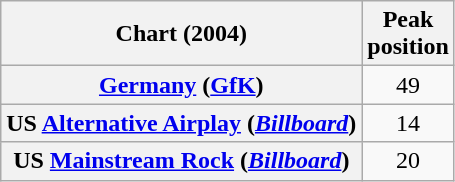<table class="wikitable sortable plainrowheaders" style="text-align:center">
<tr>
<th scope="col">Chart (2004)</th>
<th scope="col">Peak<br>position</th>
</tr>
<tr>
<th scope="row"><a href='#'>Germany</a> (<a href='#'>GfK</a>)</th>
<td>49</td>
</tr>
<tr>
<th scope="row">US <a href='#'>Alternative Airplay</a> (<em><a href='#'>Billboard</a></em>)</th>
<td>14</td>
</tr>
<tr>
<th scope="row">US <a href='#'>Mainstream Rock</a> (<em><a href='#'>Billboard</a></em>)</th>
<td>20</td>
</tr>
</table>
